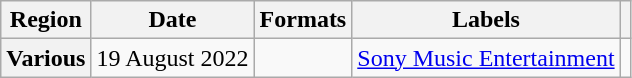<table class="wikitable plainrowheaders">
<tr>
<th scope="col">Region</th>
<th scope="col">Date</th>
<th scope="col">Formats</th>
<th scope="col">Labels</th>
<th scope="col"></th>
</tr>
<tr>
<th scope="row">Various</th>
<td>19 August 2022</td>
<td></td>
<td><a href='#'>Sony Music Entertainment</a></td>
<td style="text-align:center;"></td>
</tr>
</table>
